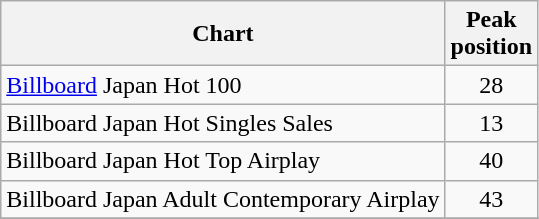<table class="wikitable sortable">
<tr>
<th>Chart</th>
<th>Peak<br>position</th>
</tr>
<tr>
<td><a href='#'>Billboard</a> Japan Hot 100</td>
<td align="center">28</td>
</tr>
<tr>
<td>Billboard Japan Hot Singles Sales</td>
<td align="center">13</td>
</tr>
<tr>
<td>Billboard Japan Hot Top Airplay</td>
<td align="center">40</td>
</tr>
<tr>
<td>Billboard Japan Adult Contemporary Airplay</td>
<td align="center">43</td>
</tr>
<tr>
</tr>
</table>
